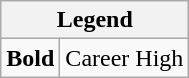<table class="wikitable">
<tr>
<th colspan="2">Legend</th>
</tr>
<tr>
<td><strong>Bold</strong></td>
<td>Career High</td>
</tr>
</table>
